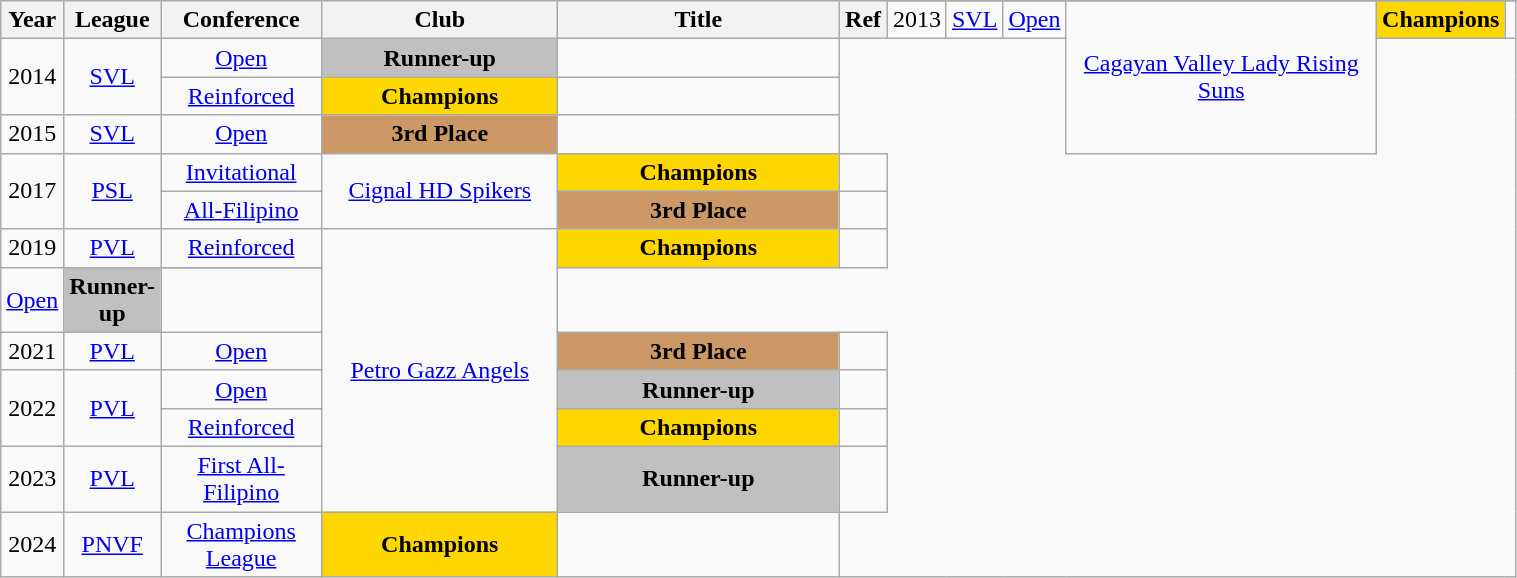<table class="wikitable sortable" style="text-align:center" width="80%">
<tr>
<th style="width:10px;" rowspan="2">Year</th>
<th style="width:10px;" rowspan="2">League</th>
<th style="width:100px;" rowspan="2">Conference</th>
<th style="width:150px;" rowspan="2">Club</th>
<th style="width:180px;" rowspan="2">Title</th>
<th style="width:25px;" rowspan="2">Ref</th>
</tr>
<tr>
<td>2013</td>
<td><a href='#'>SVL</a></td>
<td><a href='#'>Open</a></td>
<td rowspan="4"><a href='#'>Cagayan Valley Lady Rising Suns</a></td>
<td style="background:gold"><strong>Champions</strong></td>
<td></td>
</tr>
<tr>
<td rowspan=2>2014</td>
<td rowspan="2"><a href='#'>SVL</a></td>
<td><a href='#'>Open</a></td>
<td style="background:silver;"><strong>Runner-up</strong></td>
<td></td>
</tr>
<tr>
<td><a href='#'>Reinforced</a></td>
<td style="background:gold"><strong>Champions</strong></td>
<td></td>
</tr>
<tr>
<td>2015</td>
<td><a href='#'>SVL</a></td>
<td><a href='#'>Open</a></td>
<td style="background:#c96;"><strong>3rd Place</strong></td>
<td></td>
</tr>
<tr>
<td rowspan="2">2017</td>
<td rowspan="2"><a href='#'>PSL</a></td>
<td><a href='#'>Invitational</a></td>
<td rowspan="2"><a href='#'>Cignal HD Spikers</a></td>
<td style="background:gold"><strong>Champions</strong></td>
<td></td>
</tr>
<tr>
<td><a href='#'>All-Filipino</a></td>
<td style="background:#c96;"><strong>3rd Place</strong></td>
<td></td>
</tr>
<tr>
<td rowspan="2">2019</td>
<td rowspan="2"><a href='#'>PVL</a></td>
<td><a href='#'>Reinforced</a></td>
<td rowspan="7"><a href='#'>Petro Gazz Angels</a></td>
<td style="background:gold"><strong>Champions</strong></td>
<td></td>
</tr>
<tr>
</tr>
<tr>
<td><a href='#'>Open</a></td>
<td style="background:silver;"><strong>Runner-up</strong></td>
<td></td>
</tr>
<tr>
<td>2021</td>
<td><a href='#'>PVL</a></td>
<td><a href='#'>Open</a></td>
<td style="background:#c96;"><strong>3rd Place</strong></td>
<td></td>
</tr>
<tr>
<td rowspan="2">2022</td>
<td rowspan="2"><a href='#'>PVL</a></td>
<td><a href='#'>Open</a></td>
<td style="background:silver;"><strong>Runner-up</strong></td>
<td></td>
</tr>
<tr>
<td><a href='#'>Reinforced</a></td>
<td style="background:gold"><strong>Champions</strong></td>
<td></td>
</tr>
<tr align=center>
<td>2023</td>
<td rowspan=1><a href='#'>PVL</a></td>
<td><a href='#'>First All-Filipino</a></td>
<td style="background:silver;"><strong>Runner-up</strong></td>
<td></td>
</tr>
<tr>
<td>2024</td>
<td><a href='#'>PNVF</a></td>
<td><a href='#'>Champions League</a></td>
<td style="background:gold"><strong>Champions</strong></td>
<td></td>
</tr>
</table>
